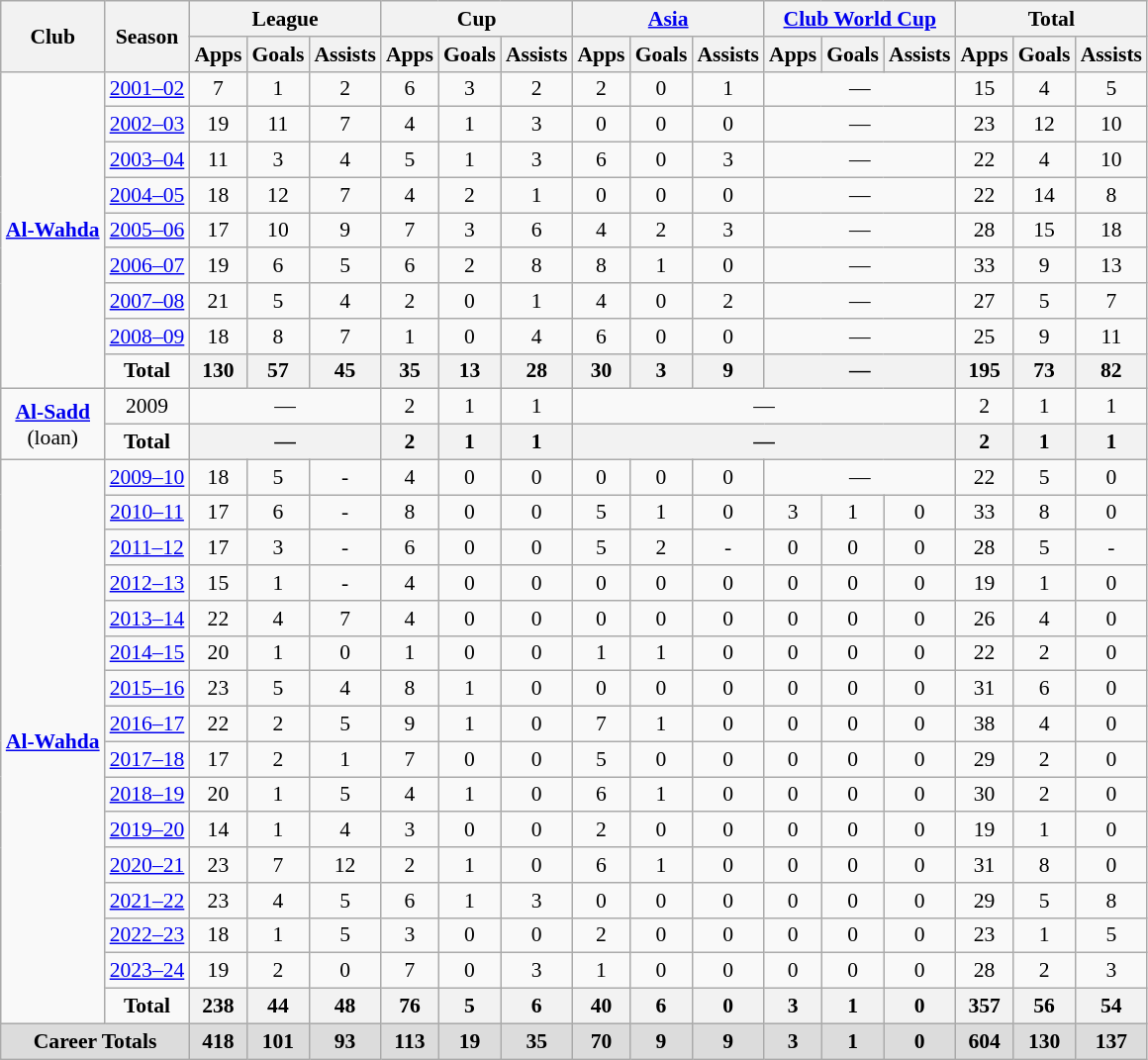<table class="wikitable" style="font-size:90%; text-align: center;">
<tr>
<th rowspan="2">Club</th>
<th rowspan="2">Season</th>
<th colspan="3">League</th>
<th colspan="3">Cup</th>
<th colspan="3"><a href='#'>Asia</a></th>
<th colspan=3><a href='#'>Club World Cup</a></th>
<th colspan="3">Total</th>
</tr>
<tr>
<th>Apps</th>
<th>Goals</th>
<th>Assists</th>
<th>Apps</th>
<th>Goals</th>
<th>Assists</th>
<th>Apps</th>
<th>Goals</th>
<th>Assists</th>
<th>Apps</th>
<th>Goals</th>
<th>Assists</th>
<th>Apps</th>
<th>Goals</th>
<th>Assists</th>
</tr>
<tr>
<td rowspan="9" valign=center><strong><a href='#'>Al-Wahda</a></strong></td>
<td><a href='#'>2001–02</a></td>
<td>7</td>
<td>1</td>
<td>2</td>
<td>6</td>
<td>3</td>
<td>2</td>
<td>2</td>
<td>0</td>
<td>1</td>
<td colspan="3">—</td>
<td>15</td>
<td>4</td>
<td>5</td>
</tr>
<tr>
<td><a href='#'>2002–03</a></td>
<td>19</td>
<td>11</td>
<td>7</td>
<td>4</td>
<td>1</td>
<td>3</td>
<td>0</td>
<td>0</td>
<td>0</td>
<td colspan="3">—</td>
<td>23</td>
<td>12</td>
<td>10</td>
</tr>
<tr>
<td><a href='#'>2003–04</a></td>
<td>11</td>
<td>3</td>
<td>4</td>
<td>5</td>
<td>1</td>
<td>3</td>
<td>6</td>
<td>0</td>
<td>3</td>
<td colspan="3">—</td>
<td>22</td>
<td>4</td>
<td>10</td>
</tr>
<tr>
<td><a href='#'>2004–05</a></td>
<td>18</td>
<td>12</td>
<td>7</td>
<td>4</td>
<td>2</td>
<td>1</td>
<td>0</td>
<td>0</td>
<td>0</td>
<td colspan="3">—</td>
<td>22</td>
<td>14</td>
<td>8</td>
</tr>
<tr>
<td><a href='#'>2005–06</a></td>
<td>17</td>
<td>10</td>
<td>9</td>
<td>7</td>
<td>3</td>
<td>6</td>
<td>4</td>
<td>2</td>
<td>3</td>
<td colspan="3">—</td>
<td>28</td>
<td>15</td>
<td>18</td>
</tr>
<tr>
<td><a href='#'>2006–07</a></td>
<td>19</td>
<td>6</td>
<td>5</td>
<td>6</td>
<td>2</td>
<td>8</td>
<td>8</td>
<td>1</td>
<td>0</td>
<td colspan="3">—</td>
<td>33</td>
<td>9</td>
<td>13</td>
</tr>
<tr>
<td><a href='#'>2007–08</a></td>
<td>21</td>
<td>5</td>
<td>4</td>
<td>2</td>
<td>0</td>
<td>1</td>
<td>4</td>
<td>0</td>
<td>2</td>
<td colspan="3">—</td>
<td>27</td>
<td>5</td>
<td>7</td>
</tr>
<tr>
<td><a href='#'>2008–09</a></td>
<td>18</td>
<td>8</td>
<td>7</td>
<td>1</td>
<td>0</td>
<td>4</td>
<td>6</td>
<td>0</td>
<td>0</td>
<td colspan="3">—</td>
<td>25</td>
<td>9</td>
<td>11</td>
</tr>
<tr>
<td !colspan="2"><strong>Total</strong></td>
<th>130</th>
<th>57</th>
<th>45</th>
<th>35</th>
<th>13</th>
<th>28</th>
<th>30</th>
<th>3</th>
<th>9</th>
<th colspan="3">—</th>
<th>195</th>
<th>73</th>
<th>82</th>
</tr>
<tr>
<td rowspan="2" valign=center><strong><a href='#'>Al-Sadd</a></strong><br> (loan)</td>
<td>2009</td>
<td colspan="3">—</td>
<td>2</td>
<td>1</td>
<td>1</td>
<td colspan="6">—</td>
<td>2</td>
<td>1</td>
<td>1</td>
</tr>
<tr>
<td !colspan="2"><strong>Total</strong></td>
<th colspan="3">—</th>
<th>2</th>
<th>1</th>
<th>1</th>
<th colspan="6">—</th>
<th>2</th>
<th>1</th>
<th>1</th>
</tr>
<tr>
<td rowspan="16" valign=center><strong><a href='#'>Al-Wahda</a></strong></td>
<td><a href='#'>2009–10</a></td>
<td>18</td>
<td>5</td>
<td>-</td>
<td>4</td>
<td>0</td>
<td>0</td>
<td>0</td>
<td>0</td>
<td>0</td>
<td colspan="3">—</td>
<td>22</td>
<td>5</td>
<td>0</td>
</tr>
<tr>
<td><a href='#'>2010–11</a></td>
<td>17</td>
<td>6</td>
<td>-</td>
<td>8</td>
<td>0</td>
<td>0</td>
<td>5</td>
<td>1</td>
<td>0</td>
<td>3</td>
<td>1</td>
<td>0</td>
<td>33</td>
<td>8</td>
<td>0</td>
</tr>
<tr>
<td><a href='#'>2011–12</a></td>
<td>17</td>
<td>3</td>
<td>-</td>
<td>6</td>
<td>0</td>
<td>0</td>
<td>5</td>
<td>2</td>
<td>-</td>
<td>0</td>
<td>0</td>
<td>0</td>
<td>28</td>
<td>5</td>
<td>-</td>
</tr>
<tr>
<td><a href='#'>2012–13</a></td>
<td>15</td>
<td>1</td>
<td>-</td>
<td>4</td>
<td>0</td>
<td>0</td>
<td>0</td>
<td>0</td>
<td>0</td>
<td>0</td>
<td>0</td>
<td>0</td>
<td>19</td>
<td>1</td>
<td>0</td>
</tr>
<tr>
<td><a href='#'>2013–14</a></td>
<td>22</td>
<td>4</td>
<td>7</td>
<td>4</td>
<td>0</td>
<td>0</td>
<td>0</td>
<td>0</td>
<td>0</td>
<td>0</td>
<td>0</td>
<td>0</td>
<td>26</td>
<td>4</td>
<td>0</td>
</tr>
<tr>
<td><a href='#'>2014–15</a></td>
<td>20</td>
<td>1</td>
<td>0</td>
<td>1</td>
<td>0</td>
<td>0</td>
<td>1</td>
<td>1</td>
<td>0</td>
<td>0</td>
<td>0</td>
<td>0</td>
<td>22</td>
<td>2</td>
<td>0</td>
</tr>
<tr>
<td><a href='#'>2015–16</a></td>
<td>23</td>
<td>5</td>
<td>4</td>
<td>8</td>
<td>1</td>
<td>0</td>
<td>0</td>
<td>0</td>
<td>0</td>
<td>0</td>
<td>0</td>
<td>0</td>
<td>31</td>
<td>6</td>
<td>0</td>
</tr>
<tr>
<td><a href='#'>2016–17</a></td>
<td>22</td>
<td>2</td>
<td>5</td>
<td>9</td>
<td>1</td>
<td>0</td>
<td>7</td>
<td>1</td>
<td>0</td>
<td>0</td>
<td>0</td>
<td>0</td>
<td>38</td>
<td>4</td>
<td>0</td>
</tr>
<tr>
<td><a href='#'>2017–18</a></td>
<td>17</td>
<td>2</td>
<td>1</td>
<td>7</td>
<td>0</td>
<td>0</td>
<td>5</td>
<td>0</td>
<td>0</td>
<td>0</td>
<td>0</td>
<td>0</td>
<td>29</td>
<td>2</td>
<td>0</td>
</tr>
<tr>
<td><a href='#'>2018–19</a></td>
<td>20</td>
<td>1</td>
<td>5</td>
<td>4</td>
<td>1</td>
<td>0</td>
<td>6</td>
<td>1</td>
<td>0</td>
<td>0</td>
<td>0</td>
<td>0</td>
<td>30</td>
<td>2</td>
<td>0</td>
</tr>
<tr>
<td><a href='#'>2019–20</a></td>
<td>14</td>
<td>1</td>
<td>4</td>
<td>3</td>
<td>0</td>
<td>0</td>
<td>2</td>
<td>0</td>
<td>0</td>
<td>0</td>
<td>0</td>
<td>0</td>
<td>19</td>
<td>1</td>
<td>0</td>
</tr>
<tr>
<td><a href='#'>2020–21</a></td>
<td>23</td>
<td>7</td>
<td>12</td>
<td>2</td>
<td>1</td>
<td>0</td>
<td>6</td>
<td>1</td>
<td>0</td>
<td>0</td>
<td>0</td>
<td>0</td>
<td>31</td>
<td>8</td>
<td>0</td>
</tr>
<tr>
<td><a href='#'>2021–22</a></td>
<td>23</td>
<td>4</td>
<td>5</td>
<td>6</td>
<td>1</td>
<td>3</td>
<td>0</td>
<td>0</td>
<td>0</td>
<td>0</td>
<td>0</td>
<td>0</td>
<td>29</td>
<td>5</td>
<td>8</td>
</tr>
<tr>
<td><a href='#'>2022–23</a></td>
<td>18</td>
<td>1</td>
<td>5</td>
<td>3</td>
<td>0</td>
<td>0</td>
<td>2</td>
<td>0</td>
<td>0</td>
<td>0</td>
<td>0</td>
<td>0</td>
<td>23</td>
<td>1</td>
<td>5</td>
</tr>
<tr>
<td><a href='#'>2023–24</a></td>
<td>19</td>
<td>2</td>
<td>0</td>
<td>7</td>
<td>0</td>
<td>3</td>
<td>1</td>
<td>0</td>
<td>0</td>
<td>0</td>
<td>0</td>
<td>0</td>
<td>28</td>
<td>2</td>
<td>3</td>
</tr>
<tr>
<td !colspan="2"><strong>Total</strong></td>
<th>238</th>
<th>44</th>
<th>48</th>
<th>76</th>
<th>5</th>
<th>6</th>
<th>40</th>
<th>6</th>
<th>0</th>
<th>3</th>
<th>1</th>
<th>0</th>
<th>357</th>
<th>56</th>
<th>54</th>
</tr>
<tr>
<th style="background: #DCDCDC" colspan="2">Career Totals</th>
<th style="background: #DCDCDC">418</th>
<th style="background: #DCDCDC">101</th>
<th style="background: #DCDCDC">93</th>
<th style="background: #DCDCDC">113</th>
<th style="background: #DCDCDC">19</th>
<th style="background: #DCDCDC">35</th>
<th style="background: #DCDCDC">70</th>
<th style="background: #DCDCDC">9</th>
<th style="background: #DCDCDC">9</th>
<th style="background: #DCDCDC">3</th>
<th style="background: #DCDCDC">1</th>
<th style="background: #DCDCDC">0</th>
<th style="background: #DCDCDC">604</th>
<th style="background: #DCDCDC">130</th>
<th style="background: #DCDCDC">137</th>
</tr>
</table>
